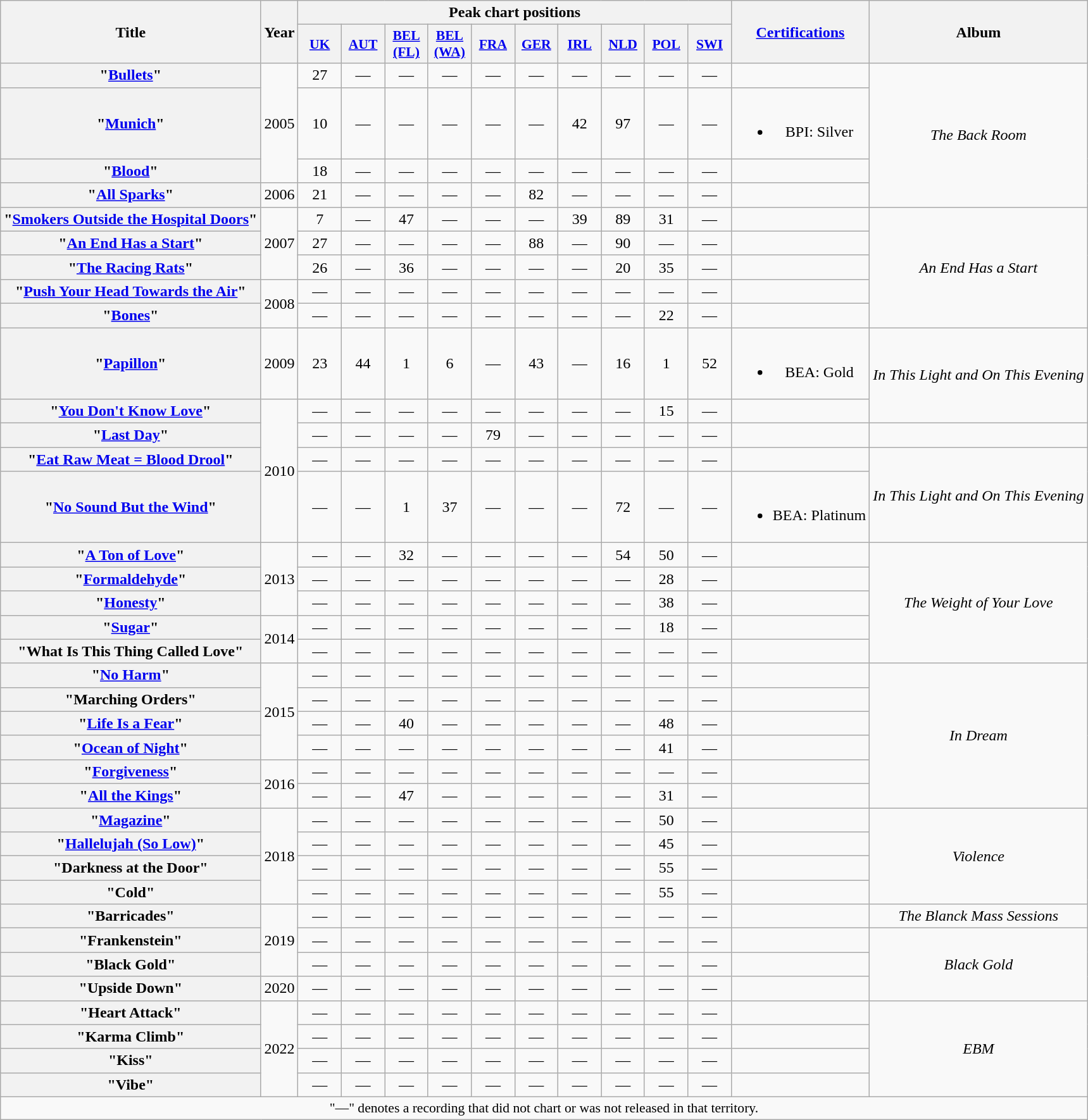<table class="wikitable plainrowheaders" style="text-align:center;" border="1">
<tr>
<th scope="col" rowspan="2">Title</th>
<th scope="col" rowspan="2">Year</th>
<th scope="col" colspan="10">Peak chart positions</th>
<th scope="col" rowspan="2"><a href='#'>Certifications</a></th>
<th scope="col" rowspan="2">Album</th>
</tr>
<tr>
<th scope="col" style="width:2.7em;font-size:90%;"><a href='#'>UK</a><br></th>
<th scope="col" style="width:2.7em;font-size:90%;"><a href='#'>AUT</a><br></th>
<th scope="col" style="width:2.7em;font-size:90%;"><a href='#'>BEL<br>(FL)</a><br></th>
<th scope="col" style="width:2.7em;font-size:90%;"><a href='#'>BEL<br>(WA)</a><br></th>
<th scope="col" style="width:2.7em;font-size:90%;"><a href='#'>FRA</a><br></th>
<th scope="col" style="width:2.7em;font-size:90%;"><a href='#'>GER</a><br></th>
<th scope="col" style="width:2.7em;font-size:90%;"><a href='#'>IRL</a><br></th>
<th scope="col" style="width:2.7em;font-size:90%;"><a href='#'>NLD</a><br></th>
<th scope="col" style="width:2.7em;font-size:90%;"><a href='#'>POL</a><br></th>
<th scope="col" style="width:2.7em;font-size:90%;"><a href='#'>SWI</a><br></th>
</tr>
<tr>
<th scope="row">"<a href='#'>Bullets</a>"</th>
<td rowspan="3">2005</td>
<td>27</td>
<td>—</td>
<td>—</td>
<td>—</td>
<td>—</td>
<td>—</td>
<td>—</td>
<td>—</td>
<td>—</td>
<td>—</td>
<td></td>
<td rowspan="4"><em>The Back Room</em></td>
</tr>
<tr>
<th scope="row">"<a href='#'>Munich</a>"</th>
<td>10</td>
<td>—</td>
<td>—</td>
<td>—</td>
<td>—</td>
<td>—</td>
<td>42</td>
<td>97</td>
<td>—</td>
<td>—</td>
<td><br><ul><li>BPI: Silver</li></ul></td>
</tr>
<tr>
<th scope="row">"<a href='#'>Blood</a>"</th>
<td>18</td>
<td>—</td>
<td>—</td>
<td>—</td>
<td>—</td>
<td>—</td>
<td>—</td>
<td>—</td>
<td>—</td>
<td>—</td>
<td></td>
</tr>
<tr>
<th scope="row">"<a href='#'>All Sparks</a>"</th>
<td>2006</td>
<td>21</td>
<td>—</td>
<td>—</td>
<td>—</td>
<td>—</td>
<td>82</td>
<td>—</td>
<td>—</td>
<td>—</td>
<td>—</td>
<td></td>
</tr>
<tr>
<th scope="row">"<a href='#'>Smokers Outside the Hospital Doors</a>"</th>
<td rowspan="3">2007</td>
<td>7</td>
<td>—</td>
<td>47</td>
<td>—</td>
<td>—</td>
<td>—</td>
<td>39</td>
<td>89</td>
<td>31</td>
<td>—</td>
<td></td>
<td rowspan="5"><em>An End Has a Start</em></td>
</tr>
<tr>
<th scope="row">"<a href='#'>An End Has a Start</a>"</th>
<td>27</td>
<td>—</td>
<td>—</td>
<td>—</td>
<td>—</td>
<td>88</td>
<td>—</td>
<td>90</td>
<td>—</td>
<td>—</td>
<td></td>
</tr>
<tr>
<th scope="row">"<a href='#'>The Racing Rats</a>"</th>
<td>26</td>
<td>—</td>
<td>36</td>
<td>—</td>
<td>—</td>
<td>—</td>
<td>—</td>
<td>20</td>
<td>35</td>
<td>—</td>
<td></td>
</tr>
<tr>
<th scope="row">"<a href='#'>Push Your Head Towards the Air</a>"</th>
<td rowspan="2">2008</td>
<td>—</td>
<td>—</td>
<td>—</td>
<td>—</td>
<td>—</td>
<td>—</td>
<td>—</td>
<td>—</td>
<td>—</td>
<td>—</td>
<td></td>
</tr>
<tr>
<th scope="row">"<a href='#'>Bones</a>" </th>
<td>—</td>
<td>—</td>
<td>—</td>
<td>—</td>
<td>—</td>
<td>—</td>
<td>—</td>
<td>—</td>
<td>22</td>
<td>—</td>
<td></td>
</tr>
<tr>
<th scope="row">"<a href='#'>Papillon</a>"</th>
<td>2009</td>
<td>23</td>
<td>44</td>
<td>1</td>
<td>6</td>
<td>—</td>
<td>43</td>
<td>—</td>
<td>16</td>
<td>1</td>
<td>52</td>
<td><br><ul><li>BEA: Gold</li></ul></td>
<td rowspan="2"><em>In This Light and On This Evening</em></td>
</tr>
<tr>
<th scope="row">"<a href='#'>You Don't Know Love</a>"</th>
<td rowspan="4">2010</td>
<td>—</td>
<td>—</td>
<td>—</td>
<td>—</td>
<td>—</td>
<td>—</td>
<td>—</td>
<td>—</td>
<td>15</td>
<td>—</td>
<td></td>
</tr>
<tr>
<th scope="row">"<a href='#'>Last Day</a>" </th>
<td>—</td>
<td>—</td>
<td>—</td>
<td>—</td>
<td>79</td>
<td>—</td>
<td>—</td>
<td>—</td>
<td>—</td>
<td>—</td>
<td></td>
<td></td>
</tr>
<tr>
<th scope="row">"<a href='#'>Eat Raw Meat = Blood Drool</a>"</th>
<td>—</td>
<td>—</td>
<td>—</td>
<td>—</td>
<td>—</td>
<td>—</td>
<td>—</td>
<td>—</td>
<td>—</td>
<td>—</td>
<td></td>
<td rowspan="2"><em>In This Light and On This Evening</em></td>
</tr>
<tr>
<th scope="row">"<a href='#'>No Sound But the Wind</a>" </th>
<td>—</td>
<td>—</td>
<td>1</td>
<td>37</td>
<td>—</td>
<td>—</td>
<td>—</td>
<td>72</td>
<td>—</td>
<td>—</td>
<td><br><ul><li>BEA: Platinum</li></ul></td>
</tr>
<tr>
<th scope="row">"<a href='#'>A Ton of Love</a>"</th>
<td rowspan="3">2013</td>
<td>—</td>
<td>—</td>
<td>32</td>
<td>—</td>
<td>—</td>
<td>—</td>
<td>—</td>
<td>54</td>
<td>50</td>
<td>—</td>
<td></td>
<td rowspan="5"><em>The Weight of Your Love</em></td>
</tr>
<tr>
<th scope="row">"<a href='#'>Formaldehyde</a>"</th>
<td>—</td>
<td>—</td>
<td>—</td>
<td>—</td>
<td>—</td>
<td>—</td>
<td>—</td>
<td>—</td>
<td>28</td>
<td>—</td>
<td></td>
</tr>
<tr>
<th scope="row">"<a href='#'>Honesty</a>"</th>
<td>—</td>
<td>—</td>
<td>—</td>
<td>—</td>
<td>—</td>
<td>—</td>
<td>—</td>
<td>—</td>
<td>38</td>
<td>—</td>
<td></td>
</tr>
<tr>
<th scope="row">"<a href='#'>Sugar</a>"</th>
<td rowspan="2">2014</td>
<td>—</td>
<td>—</td>
<td>—</td>
<td>—</td>
<td>—</td>
<td>—</td>
<td>—</td>
<td>—</td>
<td>18</td>
<td>—</td>
<td></td>
</tr>
<tr>
<th scope="row">"What Is This Thing Called Love"</th>
<td>—</td>
<td>—</td>
<td>—</td>
<td>—</td>
<td>—</td>
<td>—</td>
<td>—</td>
<td>—</td>
<td>—</td>
<td>—</td>
<td></td>
</tr>
<tr>
<th scope="row">"<a href='#'>No Harm</a>"</th>
<td rowspan="4">2015</td>
<td>—</td>
<td>—</td>
<td>—</td>
<td>—</td>
<td>—</td>
<td>—</td>
<td>—</td>
<td>—</td>
<td>—</td>
<td>—</td>
<td></td>
<td rowspan="6"><em>In Dream</em></td>
</tr>
<tr>
<th scope="row">"Marching Orders"</th>
<td>—</td>
<td>—</td>
<td>—</td>
<td>—</td>
<td>—</td>
<td>—</td>
<td>—</td>
<td>—</td>
<td>—</td>
<td>—</td>
<td></td>
</tr>
<tr>
<th scope="row">"<a href='#'>Life Is a Fear</a>"</th>
<td>—</td>
<td>—</td>
<td>40</td>
<td>—</td>
<td>—</td>
<td>—</td>
<td>—</td>
<td>—</td>
<td>48</td>
<td>—</td>
<td></td>
</tr>
<tr>
<th scope="row">"<a href='#'>Ocean of Night</a>"</th>
<td>—</td>
<td>—</td>
<td>—</td>
<td>—</td>
<td>—</td>
<td>—</td>
<td>—</td>
<td>—</td>
<td>41</td>
<td>—</td>
<td></td>
</tr>
<tr>
<th scope="row">"<a href='#'>Forgiveness</a>"</th>
<td rowspan="2">2016</td>
<td>—</td>
<td>—</td>
<td>—</td>
<td>—</td>
<td>—</td>
<td>—</td>
<td>—</td>
<td>—</td>
<td>—</td>
<td>—</td>
<td></td>
</tr>
<tr>
<th scope="row">"<a href='#'>All the Kings</a>"</th>
<td>—</td>
<td>—</td>
<td>47</td>
<td>—</td>
<td>—</td>
<td>—</td>
<td>—</td>
<td>—</td>
<td>31</td>
<td>—</td>
<td></td>
</tr>
<tr>
<th scope="row">"<a href='#'>Magazine</a>"</th>
<td rowspan="4">2018</td>
<td>—</td>
<td>—</td>
<td>—</td>
<td>—</td>
<td>—</td>
<td>—</td>
<td>—</td>
<td>—</td>
<td>50</td>
<td>—</td>
<td></td>
<td rowspan="4"><em>Violence</em></td>
</tr>
<tr>
<th scope="row">"<a href='#'>Hallelujah (So Low)</a>"</th>
<td>—</td>
<td>—</td>
<td>—</td>
<td>—</td>
<td>—</td>
<td>—</td>
<td>—</td>
<td>—</td>
<td>45</td>
<td>—</td>
<td></td>
</tr>
<tr>
<th scope="row">"Darkness at the Door"</th>
<td>—</td>
<td>—</td>
<td>—</td>
<td>—</td>
<td>—</td>
<td>—</td>
<td>—</td>
<td>—</td>
<td>55</td>
<td>—</td>
<td></td>
</tr>
<tr>
<th scope="row">"Cold"</th>
<td>—</td>
<td>—</td>
<td>—</td>
<td>—</td>
<td>—</td>
<td>—</td>
<td>—</td>
<td>—</td>
<td>55</td>
<td>—</td>
<td></td>
</tr>
<tr>
<th scope="row">"Barricades"</th>
<td rowspan="3">2019</td>
<td>—</td>
<td>—</td>
<td>—</td>
<td>—</td>
<td>—</td>
<td>—</td>
<td>—</td>
<td>—</td>
<td>—</td>
<td>—</td>
<td></td>
<td><em>The Blanck Mass Sessions</em></td>
</tr>
<tr>
<th scope="row">"Frankenstein"</th>
<td>—</td>
<td>—</td>
<td>—</td>
<td>—</td>
<td>—</td>
<td>—</td>
<td>—</td>
<td>—</td>
<td>—</td>
<td>—</td>
<td></td>
<td rowspan="3"><em>Black Gold</em></td>
</tr>
<tr>
<th scope="row">"Black Gold"</th>
<td>—</td>
<td>—</td>
<td>—</td>
<td>—</td>
<td>—</td>
<td>—</td>
<td>—</td>
<td>—</td>
<td>—</td>
<td>—</td>
<td></td>
</tr>
<tr>
<th scope="row">"Upside Down"</th>
<td>2020</td>
<td>—</td>
<td>—</td>
<td>—</td>
<td>—</td>
<td>—</td>
<td>—</td>
<td>—</td>
<td>—</td>
<td>—</td>
<td>—</td>
<td></td>
</tr>
<tr>
<th scope="row">"Heart Attack"</th>
<td rowspan="4">2022</td>
<td>—</td>
<td>—</td>
<td>—</td>
<td>—</td>
<td>—</td>
<td>—</td>
<td>—</td>
<td>—</td>
<td>—</td>
<td>—</td>
<td></td>
<td rowspan="4"><em>EBM</em></td>
</tr>
<tr>
<th scope="row">"Karma Climb"</th>
<td>—</td>
<td>—</td>
<td>—</td>
<td>—</td>
<td>—</td>
<td>—</td>
<td>—</td>
<td>—</td>
<td>—</td>
<td>—</td>
<td></td>
</tr>
<tr>
<th scope="row">"Kiss"</th>
<td>—</td>
<td>—</td>
<td>—</td>
<td>—</td>
<td>—</td>
<td>—</td>
<td>—</td>
<td>—</td>
<td>—</td>
<td>—</td>
<td></td>
</tr>
<tr>
<th scope="row">"Vibe"</th>
<td>—</td>
<td>—</td>
<td>—</td>
<td>—</td>
<td>—</td>
<td>—</td>
<td>—</td>
<td>—</td>
<td>—</td>
<td>—</td>
<td></td>
</tr>
<tr>
<td colspan="16" style="font-size:90%">"—" denotes a recording that did not chart or was not released in that territory.</td>
</tr>
</table>
